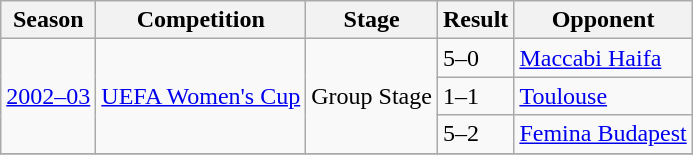<table class="wikitable">
<tr>
<th>Season</th>
<th>Competition</th>
<th>Stage</th>
<th>Result</th>
<th>Opponent</th>
</tr>
<tr>
<td rowspan=3><a href='#'>2002–03</a></td>
<td rowspan=3><a href='#'>UEFA Women's Cup</a></td>
<td rowspan=3>Group Stage</td>
<td>5–0</td>
<td> <a href='#'>Maccabi Haifa</a></td>
</tr>
<tr>
<td>1–1</td>
<td> <a href='#'>Toulouse</a></td>
</tr>
<tr>
<td>5–2</td>
<td> <a href='#'>Femina Budapest</a></td>
</tr>
<tr>
</tr>
</table>
